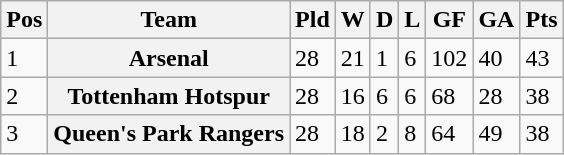<table class="wikitable">
<tr>
<th><abbr>Pos</abbr></th>
<th>Team</th>
<th><abbr>Pld</abbr></th>
<th><abbr>W</abbr></th>
<th><abbr>D</abbr></th>
<th><abbr>L</abbr></th>
<th><abbr>GF</abbr></th>
<th><abbr>GA</abbr></th>
<th><abbr>Pts</abbr></th>
</tr>
<tr>
<td>1</td>
<th>Arsenal</th>
<td>28</td>
<td>21</td>
<td>1</td>
<td>6</td>
<td>102</td>
<td>40</td>
<td>43</td>
</tr>
<tr>
<td>2</td>
<th>Tottenham Hotspur</th>
<td>28</td>
<td>16</td>
<td>6</td>
<td>6</td>
<td>68</td>
<td>28</td>
<td>38</td>
</tr>
<tr>
<td>3</td>
<th>Queen's Park Rangers</th>
<td>28</td>
<td>18</td>
<td>2</td>
<td>8</td>
<td>64</td>
<td>49</td>
<td>38</td>
</tr>
</table>
